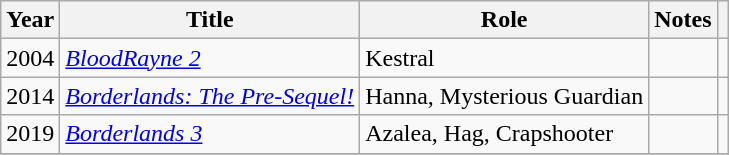<table class="wikitable sortable plainrowheaders">
<tr>
<th>Year</th>
<th>Title</th>
<th>Role</th>
<th class="unsortable">Notes</th>
<th class="unsortable"></th>
</tr>
<tr>
<td>2004</td>
<td><em><a href='#'>BloodRayne 2</a></em></td>
<td>Kestral</td>
<td></td>
<td></td>
</tr>
<tr>
<td>2014</td>
<td><em><a href='#'>Borderlands: The Pre-Sequel!</a></em></td>
<td>Hanna, Mysterious Guardian</td>
<td></td>
<td></td>
</tr>
<tr>
<td>2019</td>
<td><em><a href='#'>Borderlands 3</a></em></td>
<td>Azalea, Hag, Crapshooter</td>
<td></td>
<td></td>
</tr>
<tr>
</tr>
</table>
